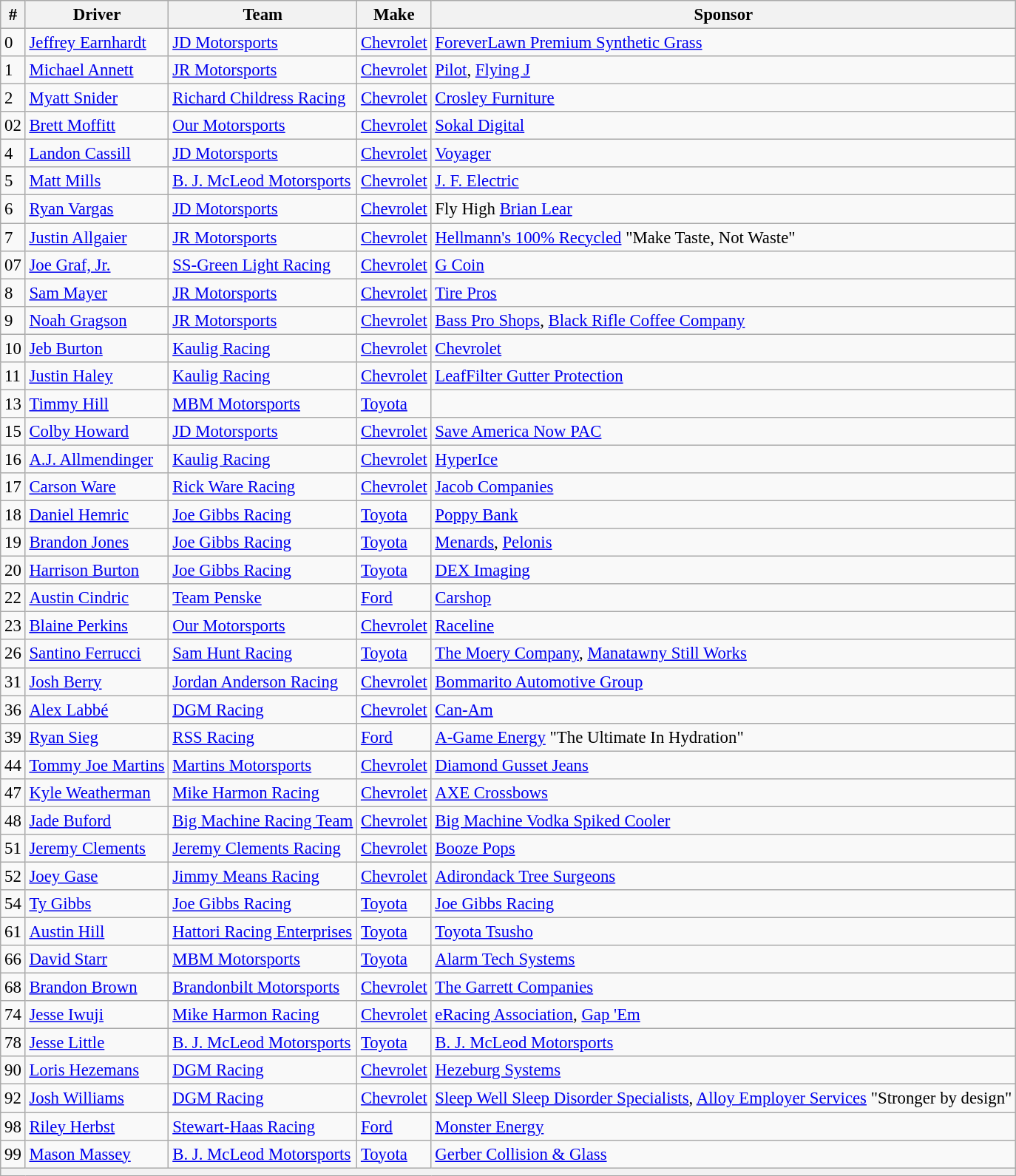<table class="wikitable" style="font-size:95%">
<tr>
<th>#</th>
<th>Driver</th>
<th>Team</th>
<th>Make</th>
<th>Sponsor</th>
</tr>
<tr>
<td>0</td>
<td><a href='#'>Jeffrey Earnhardt</a></td>
<td><a href='#'>JD Motorsports</a></td>
<td><a href='#'>Chevrolet</a></td>
<td><a href='#'>ForeverLawn Premium Synthetic Grass</a></td>
</tr>
<tr>
<td>1</td>
<td><a href='#'>Michael Annett</a></td>
<td><a href='#'>JR Motorsports</a></td>
<td><a href='#'>Chevrolet</a></td>
<td><a href='#'>Pilot</a>, <a href='#'>Flying J</a></td>
</tr>
<tr>
<td>2</td>
<td><a href='#'>Myatt Snider</a></td>
<td><a href='#'>Richard Childress Racing</a></td>
<td><a href='#'>Chevrolet</a></td>
<td><a href='#'>Crosley Furniture</a></td>
</tr>
<tr>
<td>02</td>
<td><a href='#'>Brett Moffitt</a></td>
<td><a href='#'>Our Motorsports</a></td>
<td><a href='#'>Chevrolet</a></td>
<td><a href='#'>Sokal Digital</a></td>
</tr>
<tr>
<td>4</td>
<td><a href='#'>Landon Cassill</a></td>
<td><a href='#'>JD Motorsports</a></td>
<td><a href='#'>Chevrolet</a></td>
<td><a href='#'>Voyager</a></td>
</tr>
<tr>
<td>5</td>
<td><a href='#'>Matt Mills</a></td>
<td><a href='#'>B. J. McLeod Motorsports</a></td>
<td><a href='#'>Chevrolet</a></td>
<td><a href='#'>J. F. Electric</a></td>
</tr>
<tr>
<td>6</td>
<td><a href='#'>Ryan Vargas</a></td>
<td><a href='#'>JD Motorsports</a></td>
<td><a href='#'>Chevrolet</a></td>
<td>Fly High <a href='#'>Brian Lear</a></td>
</tr>
<tr>
<td>7</td>
<td><a href='#'>Justin Allgaier</a></td>
<td><a href='#'>JR Motorsports</a></td>
<td><a href='#'>Chevrolet</a></td>
<td><a href='#'>Hellmann's 100% Recycled</a> "Make Taste, Not Waste"</td>
</tr>
<tr>
<td>07</td>
<td><a href='#'>Joe Graf, Jr.</a></td>
<td><a href='#'>SS-Green Light Racing</a></td>
<td><a href='#'>Chevrolet</a></td>
<td><a href='#'>G Coin</a></td>
</tr>
<tr>
<td>8</td>
<td><a href='#'>Sam Mayer</a></td>
<td><a href='#'>JR Motorsports</a></td>
<td><a href='#'>Chevrolet</a></td>
<td><a href='#'>Tire Pros</a></td>
</tr>
<tr>
<td>9</td>
<td><a href='#'>Noah Gragson</a></td>
<td><a href='#'>JR Motorsports</a></td>
<td><a href='#'>Chevrolet</a></td>
<td><a href='#'>Bass Pro Shops</a>, <a href='#'>Black Rifle Coffee Company</a></td>
</tr>
<tr>
<td>10</td>
<td><a href='#'>Jeb Burton</a></td>
<td><a href='#'>Kaulig Racing</a></td>
<td><a href='#'>Chevrolet</a></td>
<td><a href='#'>Chevrolet</a></td>
</tr>
<tr>
<td>11</td>
<td><a href='#'>Justin Haley</a></td>
<td><a href='#'>Kaulig Racing</a></td>
<td><a href='#'>Chevrolet</a></td>
<td><a href='#'>LeafFilter Gutter Protection</a></td>
</tr>
<tr>
<td>13</td>
<td><a href='#'>Timmy Hill</a></td>
<td><a href='#'>MBM Motorsports</a></td>
<td><a href='#'>Toyota</a></td>
<td></td>
</tr>
<tr>
<td>15</td>
<td><a href='#'>Colby Howard</a></td>
<td><a href='#'>JD Motorsports</a></td>
<td><a href='#'>Chevrolet</a></td>
<td><a href='#'>Save America Now PAC</a></td>
</tr>
<tr>
<td>16</td>
<td><a href='#'>A.J. Allmendinger</a></td>
<td><a href='#'>Kaulig Racing</a></td>
<td><a href='#'>Chevrolet</a></td>
<td><a href='#'>HyperIce</a></td>
</tr>
<tr>
<td>17</td>
<td><a href='#'>Carson Ware</a></td>
<td><a href='#'>Rick Ware Racing</a></td>
<td><a href='#'>Chevrolet</a></td>
<td><a href='#'>Jacob Companies</a></td>
</tr>
<tr>
<td>18</td>
<td><a href='#'>Daniel Hemric</a></td>
<td><a href='#'>Joe Gibbs Racing</a></td>
<td><a href='#'>Toyota</a></td>
<td><a href='#'>Poppy Bank</a></td>
</tr>
<tr>
<td>19</td>
<td><a href='#'>Brandon Jones</a></td>
<td><a href='#'>Joe Gibbs Racing</a></td>
<td><a href='#'>Toyota</a></td>
<td><a href='#'>Menards</a>, <a href='#'>Pelonis</a></td>
</tr>
<tr>
<td>20</td>
<td><a href='#'>Harrison Burton</a></td>
<td><a href='#'>Joe Gibbs Racing</a></td>
<td><a href='#'>Toyota</a></td>
<td><a href='#'>DEX Imaging</a></td>
</tr>
<tr>
<td>22</td>
<td><a href='#'>Austin Cindric</a></td>
<td><a href='#'>Team Penske</a></td>
<td><a href='#'>Ford</a></td>
<td><a href='#'>Carshop</a></td>
</tr>
<tr>
<td>23</td>
<td><a href='#'>Blaine Perkins</a></td>
<td><a href='#'>Our Motorsports</a></td>
<td><a href='#'>Chevrolet</a></td>
<td><a href='#'>Raceline</a></td>
</tr>
<tr>
<td>26</td>
<td><a href='#'>Santino Ferrucci</a></td>
<td><a href='#'>Sam Hunt Racing</a></td>
<td><a href='#'>Toyota</a></td>
<td><a href='#'>The Moery Company</a>, <a href='#'>Manatawny Still Works</a></td>
</tr>
<tr>
<td>31</td>
<td><a href='#'>Josh Berry</a></td>
<td><a href='#'>Jordan Anderson Racing</a></td>
<td><a href='#'>Chevrolet</a></td>
<td><a href='#'>Bommarito Automotive Group</a></td>
</tr>
<tr>
<td>36</td>
<td><a href='#'>Alex Labbé</a></td>
<td><a href='#'>DGM Racing</a></td>
<td><a href='#'>Chevrolet</a></td>
<td><a href='#'>Can-Am</a></td>
</tr>
<tr>
<td>39</td>
<td><a href='#'>Ryan Sieg</a></td>
<td><a href='#'>RSS Racing</a></td>
<td><a href='#'>Ford</a></td>
<td><a href='#'>A-Game Energy</a> "The Ultimate In Hydration"</td>
</tr>
<tr>
<td>44</td>
<td><a href='#'>Tommy Joe Martins</a></td>
<td><a href='#'>Martins Motorsports</a></td>
<td><a href='#'>Chevrolet</a></td>
<td><a href='#'>Diamond Gusset Jeans</a></td>
</tr>
<tr>
<td>47</td>
<td><a href='#'>Kyle Weatherman</a></td>
<td><a href='#'>Mike Harmon Racing</a></td>
<td><a href='#'>Chevrolet</a></td>
<td><a href='#'>AXE Crossbows</a></td>
</tr>
<tr>
<td>48</td>
<td><a href='#'>Jade Buford</a></td>
<td><a href='#'>Big Machine Racing Team</a></td>
<td><a href='#'>Chevrolet</a></td>
<td><a href='#'>Big Machine Vodka Spiked Cooler</a></td>
</tr>
<tr>
<td>51</td>
<td><a href='#'>Jeremy Clements</a></td>
<td><a href='#'>Jeremy Clements Racing</a></td>
<td><a href='#'>Chevrolet</a></td>
<td><a href='#'>Booze Pops</a></td>
</tr>
<tr>
<td>52</td>
<td><a href='#'>Joey Gase</a></td>
<td><a href='#'>Jimmy Means Racing</a></td>
<td><a href='#'>Chevrolet</a></td>
<td><a href='#'>Adirondack Tree Surgeons</a></td>
</tr>
<tr>
<td>54</td>
<td><a href='#'>Ty Gibbs</a></td>
<td><a href='#'>Joe Gibbs Racing</a></td>
<td><a href='#'>Toyota</a></td>
<td><a href='#'>Joe Gibbs Racing</a></td>
</tr>
<tr>
<td>61</td>
<td><a href='#'>Austin Hill</a></td>
<td><a href='#'>Hattori Racing Enterprises</a></td>
<td><a href='#'>Toyota</a></td>
<td><a href='#'>Toyota Tsusho</a></td>
</tr>
<tr>
<td>66</td>
<td><a href='#'>David Starr</a></td>
<td><a href='#'>MBM Motorsports</a></td>
<td><a href='#'>Toyota</a></td>
<td><a href='#'>Alarm Tech Systems</a></td>
</tr>
<tr>
<td>68</td>
<td><a href='#'>Brandon Brown</a></td>
<td><a href='#'>Brandonbilt Motorsports</a></td>
<td><a href='#'>Chevrolet</a></td>
<td><a href='#'>The Garrett Companies</a></td>
</tr>
<tr>
<td>74</td>
<td><a href='#'>Jesse Iwuji</a></td>
<td><a href='#'>Mike Harmon Racing</a></td>
<td><a href='#'>Chevrolet</a></td>
<td><a href='#'>eRacing Association</a>, <a href='#'>Gap 'Em</a></td>
</tr>
<tr>
<td>78</td>
<td><a href='#'>Jesse Little</a></td>
<td><a href='#'>B. J. McLeod Motorsports</a></td>
<td><a href='#'>Toyota</a></td>
<td><a href='#'>B. J. McLeod Motorsports</a></td>
</tr>
<tr>
<td>90</td>
<td><a href='#'>Loris Hezemans</a></td>
<td><a href='#'>DGM Racing</a></td>
<td><a href='#'>Chevrolet</a></td>
<td><a href='#'>Hezeburg Systems</a></td>
</tr>
<tr>
<td>92</td>
<td><a href='#'>Josh Williams</a></td>
<td><a href='#'>DGM Racing</a></td>
<td><a href='#'>Chevrolet</a></td>
<td><a href='#'>Sleep Well Sleep Disorder Specialists</a>, <a href='#'>Alloy Employer Services</a> "Stronger by design"</td>
</tr>
<tr>
<td>98</td>
<td><a href='#'>Riley Herbst</a></td>
<td><a href='#'>Stewart-Haas Racing</a></td>
<td><a href='#'>Ford</a></td>
<td><a href='#'>Monster Energy</a></td>
</tr>
<tr>
<td>99</td>
<td><a href='#'>Mason Massey</a></td>
<td><a href='#'>B. J. McLeod Motorsports</a></td>
<td><a href='#'>Toyota</a></td>
<td><a href='#'>Gerber Collision & Glass</a></td>
</tr>
<tr>
<th colspan="5"></th>
</tr>
</table>
